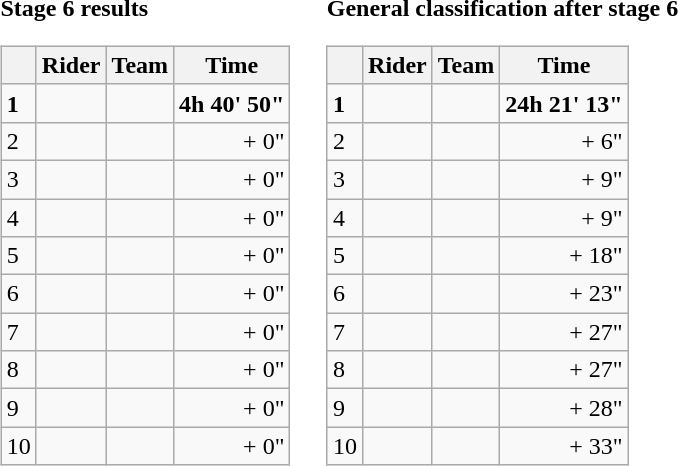<table>
<tr>
<td><strong>Stage 6 results</strong><br><table class="wikitable">
<tr>
<th></th>
<th>Rider</th>
<th>Team</th>
<th>Time</th>
</tr>
<tr>
<td><strong>1</strong></td>
<td><strong></strong></td>
<td><strong></strong></td>
<td align="right"><strong>4h 40' 50"</strong></td>
</tr>
<tr>
<td>2</td>
<td></td>
<td></td>
<td align="right">+ 0"</td>
</tr>
<tr>
<td>3</td>
<td></td>
<td></td>
<td align="right">+ 0"</td>
</tr>
<tr>
<td>4</td>
<td></td>
<td></td>
<td align="right">+ 0"</td>
</tr>
<tr>
<td>5</td>
<td></td>
<td></td>
<td align="right">+ 0"</td>
</tr>
<tr>
<td>6</td>
<td></td>
<td></td>
<td align="right">+ 0"</td>
</tr>
<tr>
<td>7</td>
<td></td>
<td></td>
<td align="right">+ 0"</td>
</tr>
<tr>
<td>8</td>
<td></td>
<td></td>
<td align="right">+ 0"</td>
</tr>
<tr>
<td>9</td>
<td></td>
<td></td>
<td align="right">+ 0"</td>
</tr>
<tr>
<td>10</td>
<td></td>
<td></td>
<td align="right">+ 0"</td>
</tr>
</table>
</td>
<td></td>
<td><strong>General classification after stage 6</strong><br><table class="wikitable">
<tr>
<th></th>
<th>Rider</th>
<th>Team</th>
<th>Time</th>
</tr>
<tr>
<td><strong>1</strong></td>
<td><strong></strong></td>
<td><strong></strong></td>
<td align="right"><strong>24h 21' 13"</strong></td>
</tr>
<tr>
<td>2</td>
<td></td>
<td></td>
<td align="right">+ 6"</td>
</tr>
<tr>
<td>3</td>
<td></td>
<td></td>
<td align="right">+ 9"</td>
</tr>
<tr>
<td>4</td>
<td></td>
<td></td>
<td align="right">+ 9"</td>
</tr>
<tr>
<td>5</td>
<td></td>
<td></td>
<td align="right">+ 18"</td>
</tr>
<tr>
<td>6</td>
<td></td>
<td></td>
<td align="right">+ 23"</td>
</tr>
<tr>
<td>7</td>
<td></td>
<td></td>
<td align="right">+ 27"</td>
</tr>
<tr>
<td>8</td>
<td></td>
<td></td>
<td align="right">+ 27"</td>
</tr>
<tr>
<td>9</td>
<td></td>
<td></td>
<td align="right">+ 28"</td>
</tr>
<tr>
<td>10</td>
<td></td>
<td></td>
<td align="right">+ 33"</td>
</tr>
</table>
</td>
</tr>
</table>
